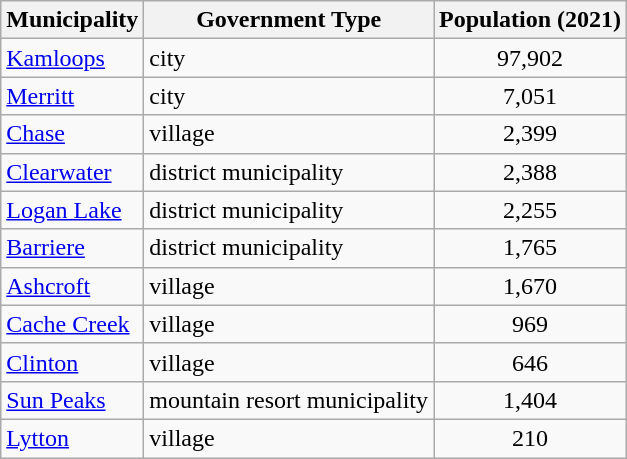<table class="wikitable">
<tr>
<th>Municipality</th>
<th>Government Type</th>
<th>Population (2021)</th>
</tr>
<tr>
<td><a href='#'>Kamloops</a></td>
<td>city</td>
<td align=center>97,902</td>
</tr>
<tr>
<td><a href='#'>Merritt</a></td>
<td>city</td>
<td align=center>7,051</td>
</tr>
<tr>
<td><a href='#'>Chase</a></td>
<td>village</td>
<td align=center>2,399</td>
</tr>
<tr>
<td><a href='#'>Clearwater</a></td>
<td>district municipality</td>
<td align=center>2,388</td>
</tr>
<tr>
<td><a href='#'>Logan Lake</a></td>
<td>district municipality</td>
<td align=center>2,255</td>
</tr>
<tr>
<td><a href='#'>Barriere</a></td>
<td>district municipality</td>
<td align=center>1,765</td>
</tr>
<tr>
<td><a href='#'>Ashcroft</a></td>
<td>village</td>
<td align=center>1,670</td>
</tr>
<tr>
<td><a href='#'>Cache Creek</a></td>
<td>village</td>
<td align=center>969</td>
</tr>
<tr>
<td><a href='#'>Clinton</a></td>
<td>village</td>
<td align=center>646</td>
</tr>
<tr>
<td><a href='#'>Sun Peaks</a></td>
<td>mountain resort municipality</td>
<td align=center>1,404</td>
</tr>
<tr>
<td><a href='#'>Lytton</a></td>
<td>village</td>
<td align=center>210</td>
</tr>
</table>
